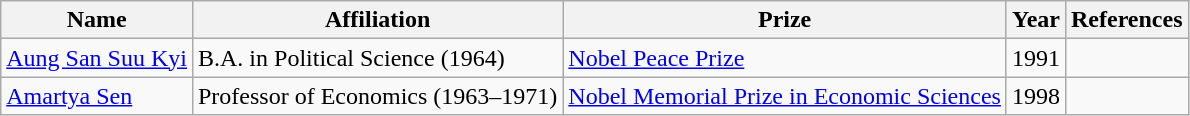<table class="wikitable">
<tr>
<th>Name</th>
<th>Affiliation</th>
<th>Prize</th>
<th>Year</th>
<th>References</th>
</tr>
<tr>
<td><a href='#'>Aung San Suu Kyi</a></td>
<td>B.A. in Political Science (1964)</td>
<td><a href='#'>Nobel Peace Prize</a></td>
<td>1991</td>
<td></td>
</tr>
<tr>
<td><a href='#'>Amartya Sen</a></td>
<td>Professor of Economics (1963–1971)</td>
<td><a href='#'>Nobel Memorial Prize in Economic Sciences</a></td>
<td>1998</td>
<td></td>
</tr>
</table>
